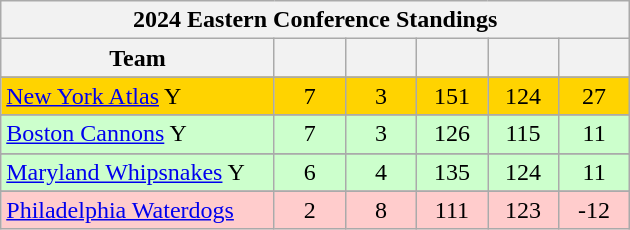<table class="wikitable" style="text-align:center">
<tr>
<th colspan="14" style="background-color:;color:#000000;">2024 Eastern Conference Standings</th>
</tr>
<tr>
<th width="175">Team</th>
<th width="40"></th>
<th width="40"></th>
<th width="40"></th>
<th width="40"></th>
<th width="40"></th>
</tr>
<tr>
</tr>
<tr bgcolor="ffd300">
<td style="text-align:left;"><a href='#'>New York Atlas</a> Y</td>
<td>7</td>
<td>3</td>
<td>151</td>
<td>124</td>
<td>27</td>
</tr>
<tr>
</tr>
<tr bgcolor="ccffcc">
<td style="text-align:left;"><a href='#'>Boston Cannons</a> Y</td>
<td>7</td>
<td>3</td>
<td>126</td>
<td>115</td>
<td>11</td>
</tr>
<tr>
</tr>
<tr bgcolor="ccffcc">
<td style="text-align:left;"><a href='#'>Maryland Whipsnakes</a> Y</td>
<td>6</td>
<td>4</td>
<td>135</td>
<td>124</td>
<td>11</td>
</tr>
<tr>
</tr>
<tr bgcolor="ffcccc">
<td style="text-align:left;"><a href='#'>Philadelphia Waterdogs</a></td>
<td>2</td>
<td>8</td>
<td>111</td>
<td>123</td>
<td>-12</td>
</tr>
</table>
